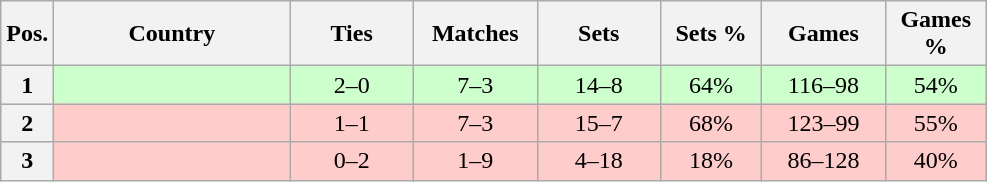<table class="wikitable nowrap" style=text-align:center>
<tr>
<th>Pos.</th>
<th width=150>Country</th>
<th width=75>Ties</th>
<th width=75>Matches</th>
<th width=75>Sets</th>
<th width=60>Sets %</th>
<th width=75>Games</th>
<th width=60>Games %</th>
</tr>
<tr style="background: #CCFFCC;">
<th>1</th>
<td align=left><strong></strong></td>
<td>2–0</td>
<td>7–3</td>
<td>14–8</td>
<td>64%</td>
<td>116–98</td>
<td>54%</td>
</tr>
<tr style="background: #FFCCCC;">
<th>2</th>
<td align=left><em></em></td>
<td>1–1</td>
<td>7–3</td>
<td>15–7</td>
<td>68%</td>
<td>123–99</td>
<td>55%</td>
</tr>
<tr style="background: #FFCCCC;">
<th>3</th>
<td align=left><em></em></td>
<td>0–2</td>
<td>1–9</td>
<td>4–18</td>
<td>18%</td>
<td>86–128</td>
<td>40%</td>
</tr>
</table>
